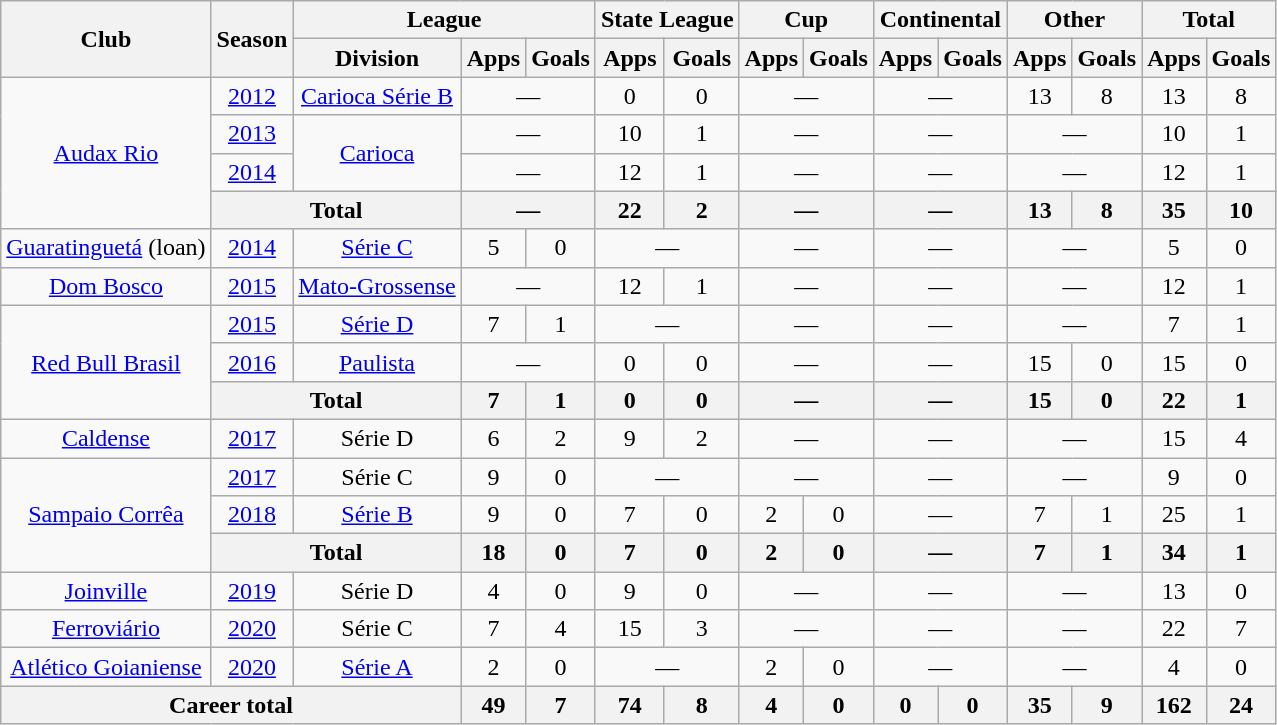<table class="wikitable" style="text-align: center">
<tr>
<th rowspan="2">Club</th>
<th rowspan="2">Season</th>
<th colspan="3">League</th>
<th colspan="2">State League</th>
<th colspan="2">Cup</th>
<th colspan="2">Continental</th>
<th colspan="2">Other</th>
<th colspan="2">Total</th>
</tr>
<tr>
<th>Division</th>
<th>Apps</th>
<th>Goals</th>
<th>Apps</th>
<th>Goals</th>
<th>Apps</th>
<th>Goals</th>
<th>Apps</th>
<th>Goals</th>
<th>Apps</th>
<th>Goals</th>
<th>Apps</th>
<th>Goals</th>
</tr>
<tr>
<td rowspan="4"><a href='#'>Audax Rio</a></td>
<td><a href='#'>2012</a></td>
<td><a href='#'>Carioca Série B</a></td>
<td colspan="2">—</td>
<td>0</td>
<td>0</td>
<td colspan="2">—</td>
<td colspan="2">—</td>
<td>13</td>
<td>8</td>
<td>13</td>
<td>8</td>
</tr>
<tr>
<td><a href='#'>2013</a></td>
<td rowspan="2"><a href='#'>Carioca</a></td>
<td colspan="2">—</td>
<td>10</td>
<td>1</td>
<td colspan="2">—</td>
<td colspan="2">—</td>
<td colspan="2">—</td>
<td>10</td>
<td>1</td>
</tr>
<tr>
<td><a href='#'>2014</a></td>
<td colspan="2">—</td>
<td>12</td>
<td>1</td>
<td colspan="2">—</td>
<td colspan="2">—</td>
<td colspan="2">—</td>
<td>12</td>
<td>1</td>
</tr>
<tr>
<th colspan="2">Total</th>
<th colspan="2">—</th>
<th>22</th>
<th>2</th>
<th colspan="2">—</th>
<th colspan="2">—</th>
<th>13</th>
<th>8</th>
<th>35</th>
<th>10</th>
</tr>
<tr>
<td><a href='#'>Guaratinguetá</a> (loan)</td>
<td><a href='#'>2014</a></td>
<td><a href='#'>Série C</a></td>
<td>5</td>
<td>0</td>
<td colspan="2">—</td>
<td colspan="2">—</td>
<td colspan="2">—</td>
<td colspan="2">—</td>
<td>5</td>
<td>0</td>
</tr>
<tr>
<td><a href='#'>Dom Bosco</a></td>
<td><a href='#'>2015</a></td>
<td><a href='#'>Mato-Grossense</a></td>
<td colspan="2">—</td>
<td>12</td>
<td>1</td>
<td colspan="2">—</td>
<td colspan="2">—</td>
<td colspan="2">—</td>
<td>12</td>
<td>1</td>
</tr>
<tr>
<td rowspan="3"><a href='#'>Red Bull Brasil</a></td>
<td><a href='#'>2015</a></td>
<td><a href='#'>Série D</a></td>
<td>7</td>
<td>1</td>
<td colspan="2">—</td>
<td colspan="2">—</td>
<td colspan="2">—</td>
<td colspan="2">—</td>
<td>7</td>
<td>1</td>
</tr>
<tr>
<td><a href='#'>2016</a></td>
<td><a href='#'>Paulista</a></td>
<td colspan="2">—</td>
<td>0</td>
<td>0</td>
<td colspan="2">—</td>
<td colspan="2">—</td>
<td>15</td>
<td>0</td>
<td>15</td>
<td>0</td>
</tr>
<tr>
<th colspan="2">Total</th>
<th>7</th>
<th>1</th>
<th>0</th>
<th>0</th>
<th colspan="2">—</th>
<th colspan="2">—</th>
<th>15</th>
<th>0</th>
<th>22</th>
<th>1</th>
</tr>
<tr>
<td><a href='#'>Caldense</a></td>
<td><a href='#'>2017</a></td>
<td>Série D</td>
<td>6</td>
<td>2</td>
<td>9</td>
<td>2</td>
<td colspan="2">—</td>
<td colspan="2">—</td>
<td colspan="2">—</td>
<td>15</td>
<td>4</td>
</tr>
<tr>
<td rowspan="3"><a href='#'>Sampaio Corrêa</a></td>
<td><a href='#'>2017</a></td>
<td>Série C</td>
<td>9</td>
<td>0</td>
<td colspan="2">—</td>
<td colspan="2">—</td>
<td colspan="2">—</td>
<td colspan="2">—</td>
<td>9</td>
<td>0</td>
</tr>
<tr>
<td><a href='#'>2018</a></td>
<td><a href='#'>Série B</a></td>
<td>9</td>
<td>0</td>
<td>7</td>
<td>0</td>
<td>2</td>
<td>0</td>
<td colspan="2">—</td>
<td>7</td>
<td>1</td>
<td>25</td>
<td>1</td>
</tr>
<tr>
<th colspan="2">Total</th>
<th>18</th>
<th>0</th>
<th>7</th>
<th>0</th>
<th>2</th>
<th>0</th>
<th colspan="2">—</th>
<th>7</th>
<th>1</th>
<th>34</th>
<th>1</th>
</tr>
<tr>
<td><a href='#'>Joinville</a></td>
<td><a href='#'>2019</a></td>
<td>Série D</td>
<td>4</td>
<td>0</td>
<td>9</td>
<td>0</td>
<td colspan="2">—</td>
<td colspan="2">—</td>
<td colspan="2">—</td>
<td>13</td>
<td>0</td>
</tr>
<tr>
<td><a href='#'>Ferroviário</a></td>
<td><a href='#'>2020</a></td>
<td>Série C</td>
<td>7</td>
<td>4</td>
<td>15</td>
<td>3</td>
<td colspan="2">—</td>
<td colspan="2">—</td>
<td colspan="2">—</td>
<td>22</td>
<td>7</td>
</tr>
<tr>
<td><a href='#'>Atlético Goianiense</a></td>
<td><a href='#'>2020</a></td>
<td><a href='#'>Série A</a></td>
<td>2</td>
<td>0</td>
<td colspan="2">—</td>
<td>2</td>
<td>0</td>
<td colspan="2">—</td>
<td colspan="2">—</td>
<td>4</td>
<td>0</td>
</tr>
<tr>
<th colspan="3"><strong>Career total</strong></th>
<th>49</th>
<th>7</th>
<th>74</th>
<th>8</th>
<th>4</th>
<th>0</th>
<th>0</th>
<th>0</th>
<th>35</th>
<th>9</th>
<th>162</th>
<th>24</th>
</tr>
</table>
